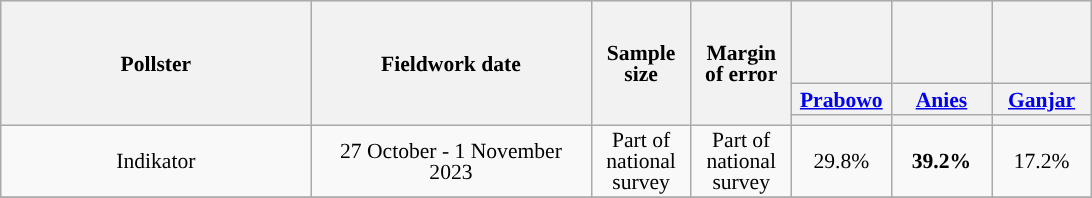<table class="wikitable" style="text-align:center; font-size:90%; line-height:14px;">
<tr style="height:55px; background-color:#E9E9E9">
<th rowspan="3" style="width:200px;">Pollster</th>
<th rowspan="3" style="width:180px;">Fieldwork date</th>
<th rowspan="3" style="width:60px;">Sample size</th>
<th rowspan="3" style="width:60px;">Margin of error</th>
<th style="width:60px;"></th>
<th style="width:60px;"></th>
<th style="width:60px;"></th>
</tr>
<tr>
<th><a href='#'>Prabowo</a> <br></th>
<th><a href='#'>Anies</a> <br></th>
<th><a href='#'>Ganjar</a> <br></th>
</tr>
<tr>
<th class="unsortable" style="color:inherit;background:"></th>
<th class="unsortable" style="color:inherit;background:"></th>
<th class="unsortable" style="color:inherit;background:"></th>
</tr>
<tr>
<td>Indikator</td>
<td>27 October - 1 November 2023</td>
<td>Part of national survey</td>
<td>Part of national survey</td>
<td>29.8% </td>
<td style="background-color:#"><strong>39.2%</strong> </td>
<td>17.2% </td>
</tr>
<tr>
</tr>
</table>
